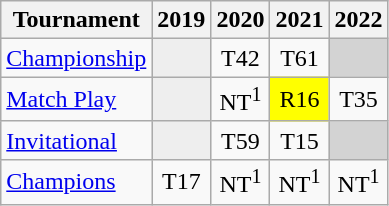<table class="wikitable" style="text-align:center;">
<tr>
<th>Tournament</th>
<th>2019</th>
<th>2020</th>
<th>2021</th>
<th>2022</th>
</tr>
<tr>
<td align="left"><a href='#'>Championship</a></td>
<td style="background:#eeeeee;"></td>
<td>T42</td>
<td>T61</td>
<td colspan=1 style="background:#D3D3D3;"></td>
</tr>
<tr>
<td align="left"><a href='#'>Match Play</a></td>
<td style="background:#eeeeee;"></td>
<td>NT<sup>1</sup></td>
<td style="background:yellow;">R16</td>
<td>T35</td>
</tr>
<tr>
<td align="left"><a href='#'>Invitational</a></td>
<td style="background:#eeeeee;"></td>
<td>T59</td>
<td>T15</td>
<td colspan=1 style="background:#D3D3D3;"></td>
</tr>
<tr>
<td align="left"><a href='#'>Champions</a></td>
<td>T17</td>
<td>NT<sup>1</sup></td>
<td>NT<sup>1</sup></td>
<td>NT<sup>1</sup></td>
</tr>
</table>
